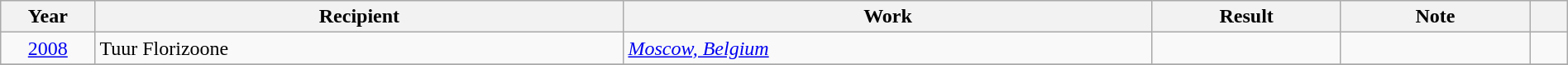<table class="wikitable plainrowheaders" width="100%">
<tr>
<th width="5%">Year<br></th>
<th width="28%">Recipient</th>
<th width="28%">Work</th>
<th width="10%">Result</th>
<th width="10%">Note</th>
<th width="2%"></th>
</tr>
<tr>
<td align="center"><a href='#'>2008</a><br></td>
<td>Tuur Florizoone</td>
<td><em><a href='#'>Moscow, Belgium</a></em></td>
<td></td>
<td></td>
<td align="center"></td>
</tr>
<tr>
</tr>
</table>
